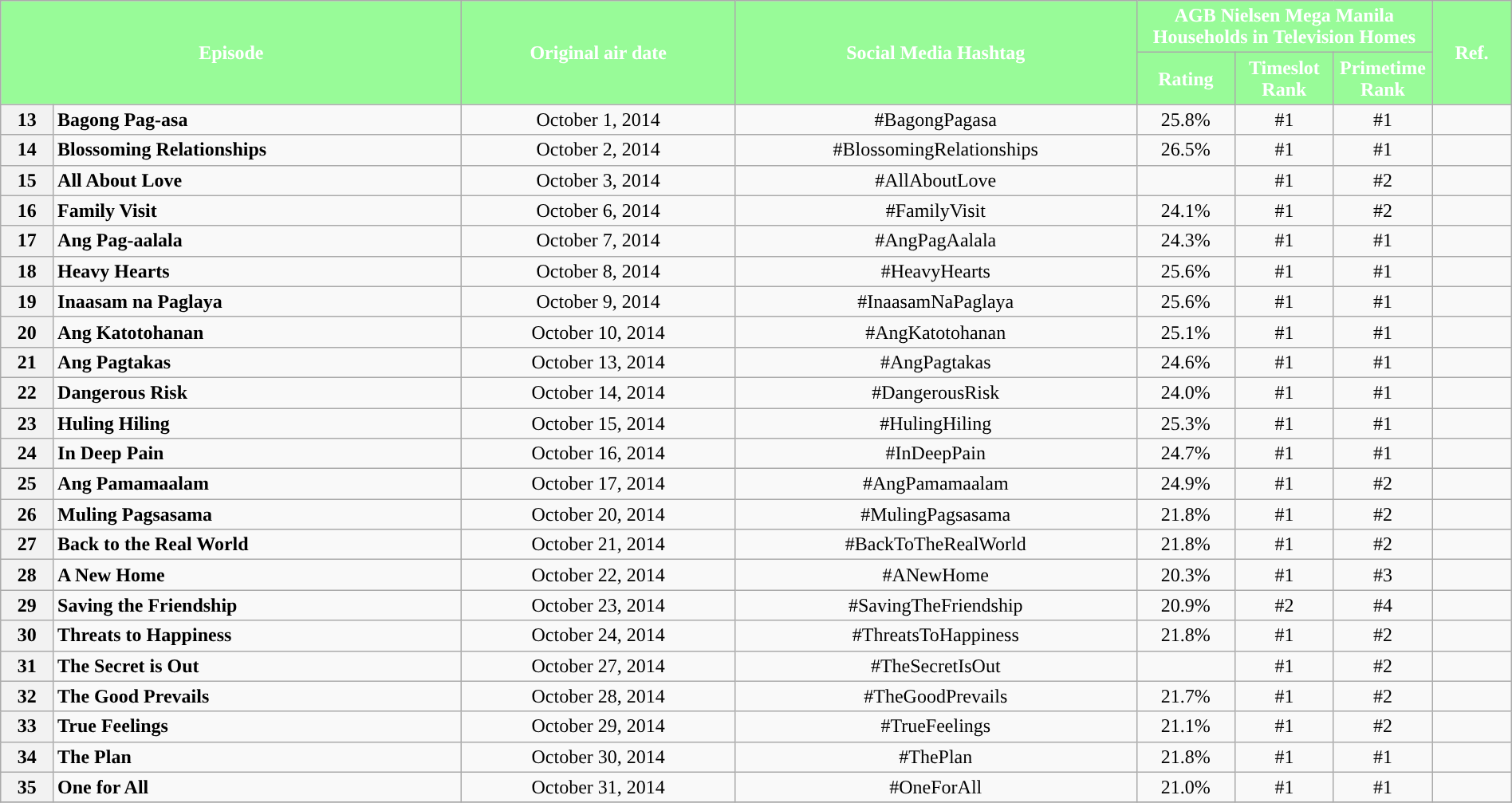<table class="wikitable" style="text-align:center; font-size:100%; line-height:18px;"  width="100%">
<tr>
<th colspan="2" rowspan="2" style="background-color:#98FB98; color:#ffffff;">Episode</th>
<th style="background:#98FB98; color:white" rowspan="2">Original air date</th>
<th style="background:#98FB98; color:white" rowspan="2">Social Media Hashtag</th>
<th style="background-color:#98FB98; color:#ffffff;" colspan="3">AGB Nielsen Mega Manila Households in Television Homes</th>
<th rowspan="2" style="background:#98FB98; color:white">Ref.</th>
</tr>
<tr style="text-align: center style=">
<th style="background-color:#98FB98; width:75px; color:#ffffff;">Rating</th>
<th style="background-color:#98FB98; width:75px; color:#ffffff;">Timeslot Rank</th>
<th style="background-color:#98FB98; width:75px; color:#ffffff;">Primetime Rank</th>
</tr>
<tr>
<th>13</th>
<td style="text-align: left;"><strong>Bagong Pag-asa</strong></td>
<td>October 1, 2014</td>
<td>#BagongPagasa</td>
<td>25.8%</td>
<td>#1</td>
<td>#1</td>
<td></td>
</tr>
<tr>
<th>14</th>
<td style="text-align: left;"><strong>Blossoming Relationships</strong></td>
<td>October 2, 2014</td>
<td>#BlossomingRelationships</td>
<td>26.5%</td>
<td>#1</td>
<td>#1</td>
<td></td>
</tr>
<tr>
<th>15</th>
<td style="text-align: left;"><strong>All About Love</strong></td>
<td>October 3, 2014</td>
<td>#AllAboutLove</td>
<td></td>
<td>#1</td>
<td>#2</td>
<td></td>
</tr>
<tr>
<th>16</th>
<td style="text-align: left;"><strong>Family Visit</strong></td>
<td>October 6, 2014</td>
<td>#FamilyVisit</td>
<td>24.1%</td>
<td>#1</td>
<td>#2</td>
<td></td>
</tr>
<tr>
<th>17</th>
<td style="text-align: left;"><strong>Ang Pag-aalala</strong></td>
<td>October 7, 2014</td>
<td>#AngPagAalala</td>
<td>24.3%</td>
<td>#1</td>
<td>#1</td>
<td></td>
</tr>
<tr>
<th>18</th>
<td style="text-align: left;"><strong>Heavy Hearts</strong></td>
<td>October 8, 2014</td>
<td>#HeavyHearts</td>
<td>25.6%</td>
<td>#1</td>
<td>#1</td>
<td></td>
</tr>
<tr>
<th>19</th>
<td style="text-align: left;"><strong>Inaasam na Paglaya</strong></td>
<td>October 9, 2014</td>
<td>#InaasamNaPaglaya</td>
<td>25.6%</td>
<td>#1</td>
<td>#1</td>
<td></td>
</tr>
<tr>
<th>20</th>
<td style="text-align: left;"><strong>Ang Katotohanan</strong></td>
<td>October 10, 2014</td>
<td>#AngKatotohanan</td>
<td>25.1%</td>
<td>#1</td>
<td>#1</td>
<td></td>
</tr>
<tr>
<th>21</th>
<td style="text-align: left;"><strong>Ang Pagtakas</strong></td>
<td>October 13, 2014</td>
<td>#AngPagtakas</td>
<td>24.6%</td>
<td>#1</td>
<td>#1</td>
<td></td>
</tr>
<tr>
<th>22</th>
<td style="text-align: left;"><strong>Dangerous Risk</strong></td>
<td>October 14, 2014</td>
<td>#DangerousRisk</td>
<td>24.0%</td>
<td>#1</td>
<td>#1</td>
<td></td>
</tr>
<tr>
<th>23</th>
<td style="text-align: left;"><strong>Huling Hiling</strong></td>
<td>October 15, 2014</td>
<td>#HulingHiling</td>
<td>25.3%</td>
<td>#1</td>
<td>#1</td>
<td></td>
</tr>
<tr>
<th>24</th>
<td style="text-align: left;"><strong>In Deep Pain</strong></td>
<td>October 16, 2014</td>
<td>#InDeepPain</td>
<td>24.7%</td>
<td>#1</td>
<td>#1</td>
<td></td>
</tr>
<tr>
<th>25</th>
<td style="text-align: left;"><strong>Ang Pamamaalam</strong></td>
<td>October 17, 2014</td>
<td>#AngPamamaalam</td>
<td>24.9%</td>
<td>#1</td>
<td>#2</td>
<td></td>
</tr>
<tr>
<th>26</th>
<td style="text-align: left;"><strong>Muling Pagsasama</strong></td>
<td>October 20, 2014</td>
<td>#MulingPagsasama</td>
<td>21.8%</td>
<td>#1</td>
<td>#2</td>
<td></td>
</tr>
<tr>
<th>27</th>
<td style="text-align: left;"><strong>Back to the Real World</strong></td>
<td>October 21, 2014</td>
<td>#BackToTheRealWorld</td>
<td>21.8%</td>
<td>#1</td>
<td>#2</td>
<td></td>
</tr>
<tr>
<th>28</th>
<td style="text-align: left;"><strong>A New Home</strong></td>
<td>October 22, 2014</td>
<td>#ANewHome</td>
<td>20.3%</td>
<td>#1</td>
<td>#3</td>
<td></td>
</tr>
<tr>
<th>29</th>
<td style="text-align: left;"><strong>Saving the Friendship</strong></td>
<td>October 23, 2014</td>
<td>#SavingTheFriendship</td>
<td>20.9%</td>
<td>#2</td>
<td>#4</td>
<td></td>
</tr>
<tr>
<th>30</th>
<td style="text-align: left;"><strong>Threats to Happiness</strong></td>
<td>October 24, 2014</td>
<td>#ThreatsToHappiness</td>
<td>21.8%</td>
<td>#1</td>
<td>#2</td>
<td></td>
</tr>
<tr>
<th>31</th>
<td style="text-align: left;"><strong>The Secret is Out</strong></td>
<td>October 27, 2014</td>
<td>#TheSecretIsOut</td>
<td></td>
<td>#1</td>
<td>#2</td>
<td></td>
</tr>
<tr>
<th>32</th>
<td style="text-align: left;"><strong>The Good Prevails</strong></td>
<td>October 28, 2014</td>
<td>#TheGoodPrevails</td>
<td>21.7%</td>
<td>#1</td>
<td>#2</td>
<td></td>
</tr>
<tr>
<th>33</th>
<td style="text-align: left;"><strong>True Feelings</strong></td>
<td>October 29, 2014</td>
<td>#TrueFeelings</td>
<td>21.1%</td>
<td>#1</td>
<td>#2</td>
<td></td>
</tr>
<tr>
<th>34</th>
<td style="text-align: left;"><strong>The Plan</strong></td>
<td>October 30, 2014</td>
<td>#ThePlan</td>
<td>21.8%</td>
<td>#1</td>
<td>#1</td>
<td></td>
</tr>
<tr>
<th>35</th>
<td style="text-align: left;"><strong>One for All</strong></td>
<td>October 31, 2014</td>
<td>#OneForAll</td>
<td>21.0%</td>
<td>#1</td>
<td>#1</td>
<td></td>
</tr>
<tr>
</tr>
</table>
